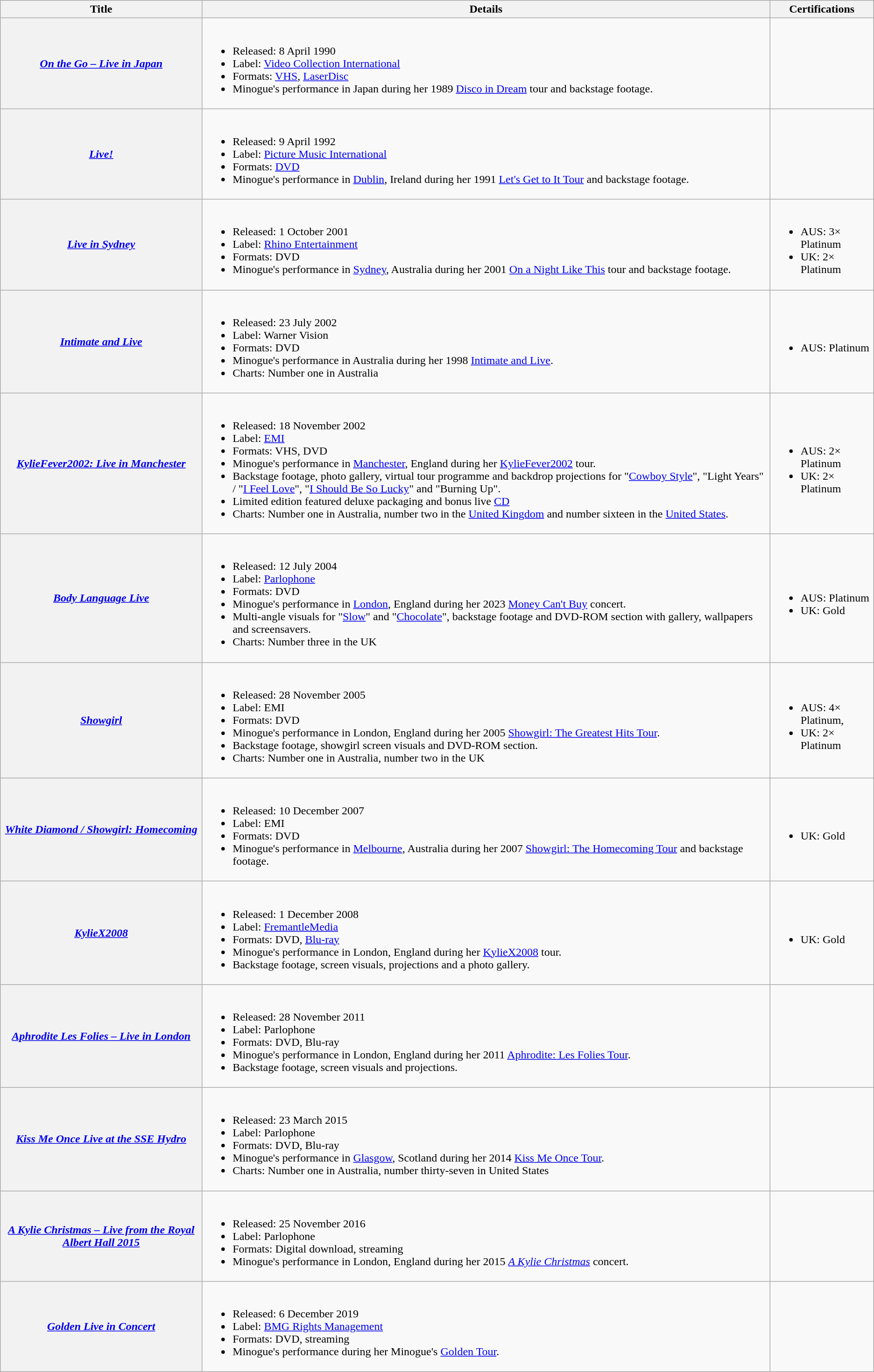<table class="wikitable plainrowheaders">
<tr>
<th>Title</th>
<th>Details</th>
<th>Certifications</th>
</tr>
<tr>
<th scope=row><em><a href='#'>On the Go – Live in Japan</a></em></th>
<td><br><ul><li>Released: 8 April 1990</li><li>Label: <a href='#'>Video Collection International</a></li><li>Formats: <a href='#'>VHS</a>, <a href='#'>LaserDisc</a></li><li>Minogue's performance in Japan during her 1989 <a href='#'>Disco in Dream</a> tour and backstage footage.</li></ul></td>
<td></td>
</tr>
<tr>
<th scope=row><em><a href='#'>Live!</a></em></th>
<td><br><ul><li>Released: 9 April 1992</li><li>Label: <a href='#'>Picture Music International</a></li><li>Formats: <a href='#'>DVD</a></li><li>Minogue's performance in <a href='#'>Dublin</a>, Ireland during her 1991 <a href='#'>Let's Get to It Tour</a> and backstage footage.</li></ul></td>
<td></td>
</tr>
<tr>
<th scope=row><em><a href='#'>Live in Sydney</a></em></th>
<td><br><ul><li>Released: 1 October 2001</li><li>Label: <a href='#'>Rhino Entertainment</a></li><li>Formats: DVD</li><li>Minogue's performance in <a href='#'>Sydney</a>, Australia during her 2001 <a href='#'>On a Night Like This</a> tour and backstage footage.</li></ul></td>
<td><br><ul><li>AUS: 3× Platinum</li><li>UK: 2× Platinum</li></ul></td>
</tr>
<tr>
<th scope=row><em><a href='#'>Intimate and Live</a></em></th>
<td><br><ul><li>Released: 23 July 2002</li><li>Label: Warner Vision</li><li>Formats: DVD</li><li>Minogue's performance in Australia during her 1998 <a href='#'>Intimate and Live</a>.</li><li>Charts: Number one in Australia</li></ul></td>
<td><br><ul><li>AUS: Platinum</li></ul></td>
</tr>
<tr>
<th scope=row><em><a href='#'>KylieFever2002: Live in Manchester</a></em></th>
<td><br><ul><li>Released: 18 November 2002</li><li>Label: <a href='#'>EMI</a></li><li>Formats: VHS, DVD</li><li>Minogue's performance in <a href='#'>Manchester</a>, England during her <a href='#'>KylieFever2002</a> tour.</li><li>Backstage footage, photo gallery, virtual tour programme and backdrop projections for "<a href='#'>Cowboy Style</a>", "Light Years" / "<a href='#'>I Feel Love</a>", "<a href='#'>I Should Be So Lucky</a>" and "Burning Up".</li><li>Limited edition featured deluxe packaging and bonus live <a href='#'>CD</a></li><li>Charts: Number one in Australia, number two in the <a href='#'>United Kingdom</a> and number sixteen in the <a href='#'>United States</a>.</li></ul></td>
<td><br><ul><li>AUS: 2× Platinum</li><li>UK: 2× Platinum</li></ul></td>
</tr>
<tr>
<th scope=row><em><a href='#'>Body Language Live</a></em></th>
<td><br><ul><li>Released: 12 July 2004</li><li>Label: <a href='#'>Parlophone</a></li><li>Formats: DVD</li><li>Minogue's performance in <a href='#'>London</a>, England during her 2023 <a href='#'>Money Can't Buy</a> concert.</li><li>Multi-angle visuals for "<a href='#'>Slow</a>" and "<a href='#'>Chocolate</a>", backstage footage and DVD-ROM section with gallery, wallpapers and screensavers.</li><li>Charts: Number three in the UK</li></ul></td>
<td><br><ul><li>AUS: Platinum</li><li>UK: Gold</li></ul></td>
</tr>
<tr>
<th scope=row><em><a href='#'>Showgirl</a></em></th>
<td><br><ul><li>Released: 28 November 2005</li><li>Label: EMI</li><li>Formats: DVD</li><li>Minogue's performance in London, England during her 2005 <a href='#'>Showgirl: The Greatest Hits Tour</a>.</li><li>Backstage footage, showgirl screen visuals and DVD-ROM section.</li><li>Charts: Number one in Australia, number two in the UK</li></ul></td>
<td><br><ul><li>AUS: 4× Platinum,</li><li>UK: 2× Platinum</li></ul></td>
</tr>
<tr>
<th scope=row><em><a href='#'>White Diamond / Showgirl: Homecoming</a></em></th>
<td><br><ul><li>Released: 10 December 2007</li><li>Label: EMI</li><li>Formats: DVD</li><li>Minogue's performance in <a href='#'>Melbourne</a>, Australia during her 2007 <a href='#'>Showgirl: The Homecoming Tour</a> and backstage footage.</li></ul></td>
<td><br><ul><li>UK: Gold</li></ul></td>
</tr>
<tr>
<th scope=row><em><a href='#'>KylieX2008</a></em></th>
<td><br><ul><li>Released: 1 December 2008</li><li>Label: <a href='#'>FremantleMedia</a></li><li>Formats: DVD, <a href='#'>Blu-ray</a></li><li>Minogue's performance in London, England during her <a href='#'>KylieX2008</a> tour.</li><li>Backstage footage, screen visuals, projections and a photo gallery.</li></ul></td>
<td><br><ul><li>UK: Gold</li></ul></td>
</tr>
<tr>
<th scope=row><em><a href='#'>Aphrodite Les Folies – Live in London</a></em></th>
<td><br><ul><li>Released: 28 November 2011</li><li>Label: Parlophone</li><li>Formats: DVD, Blu-ray</li><li>Minogue's performance in London, England during her 2011 <a href='#'>Aphrodite: Les Folies Tour</a>.</li><li>Backstage footage, screen visuals and projections.</li></ul></td>
<td></td>
</tr>
<tr>
<th scope=row><em><a href='#'>Kiss Me Once Live at the SSE Hydro</a></em></th>
<td><br><ul><li>Released: 23 March 2015</li><li>Label: Parlophone</li><li>Formats: DVD, Blu-ray</li><li>Minogue's performance in <a href='#'>Glasgow</a>, Scotland during her 2014 <a href='#'>Kiss Me Once Tour</a>.</li><li>Charts: Number one in Australia, number thirty-seven in United States</li></ul></td>
<td></td>
</tr>
<tr>
<th scope=row><em><a href='#'>A Kylie Christmas – Live from the Royal Albert Hall 2015</a></em></th>
<td><br><ul><li>Released: 25 November 2016</li><li>Label: Parlophone</li><li>Formats: Digital download, streaming</li><li>Minogue's performance in London, England during her 2015 <em><a href='#'>A Kylie Christmas</a></em> concert.</li></ul></td>
<td></td>
</tr>
<tr>
<th scope=row><em><a href='#'>Golden Live in Concert</a></em></th>
<td><br><ul><li>Released: 6 December 2019</li><li>Label: <a href='#'>BMG Rights Management</a></li><li>Formats: DVD, streaming</li><li>Minogue's performance during her Minogue's <a href='#'>Golden Tour</a>.</li></ul></td>
<td></td>
</tr>
</table>
